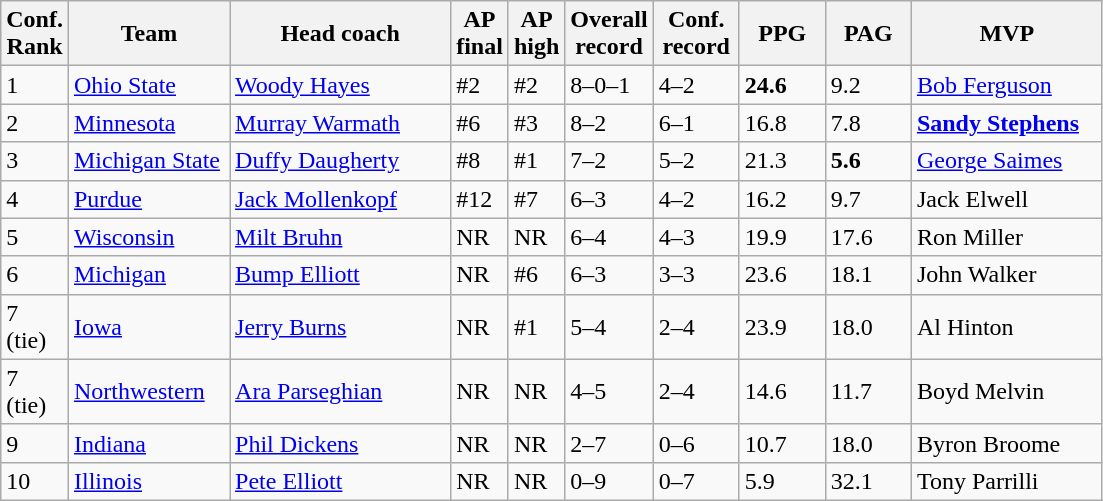<table class="sortable wikitable">
<tr>
<th width="25">Conf. Rank</th>
<th width="100">Team</th>
<th width="140">Head coach</th>
<th width="25">AP final</th>
<th width="25">AP high</th>
<th width="50">Overall record</th>
<th width="50">Conf. record</th>
<th width="50">PPG</th>
<th width="50">PAG</th>
<th width="120">MVP</th>
</tr>
<tr align="left" bgcolor="">
<td>1</td>
<td><a href='#'>Ohio State</a></td>
<td><a href='#'>Woody Hayes</a></td>
<td>#2</td>
<td>#2</td>
<td>8–0–1</td>
<td>4–2</td>
<td><strong>24.6</strong></td>
<td>9.2</td>
<td><a href='#'>Bob Ferguson</a></td>
</tr>
<tr align="left" bgcolor="">
<td>2</td>
<td><a href='#'>Minnesota</a></td>
<td><a href='#'>Murray Warmath</a></td>
<td>#6</td>
<td>#3</td>
<td>8–2</td>
<td>6–1</td>
<td>16.8</td>
<td>7.8</td>
<td><strong><a href='#'>Sandy Stephens</a></strong></td>
</tr>
<tr align="left" bgcolor="">
<td>3</td>
<td><a href='#'>Michigan State</a></td>
<td><a href='#'>Duffy Daugherty</a></td>
<td>#8</td>
<td>#1</td>
<td>7–2</td>
<td>5–2</td>
<td>21.3</td>
<td><strong>5.6</strong></td>
<td><a href='#'>George Saimes</a></td>
</tr>
<tr align="left" bgcolor="">
<td>4</td>
<td><a href='#'>Purdue</a></td>
<td><a href='#'>Jack Mollenkopf</a></td>
<td>#12</td>
<td>#7</td>
<td>6–3</td>
<td>4–2</td>
<td>16.2</td>
<td>9.7</td>
<td>Jack Elwell</td>
</tr>
<tr align="left" bgcolor="">
<td>5</td>
<td><a href='#'>Wisconsin</a></td>
<td><a href='#'>Milt Bruhn</a></td>
<td>NR</td>
<td>NR</td>
<td>6–4</td>
<td>4–3</td>
<td>19.9</td>
<td>17.6</td>
<td>Ron Miller</td>
</tr>
<tr align="left" bgcolor="">
<td>6</td>
<td><a href='#'>Michigan</a></td>
<td><a href='#'>Bump Elliott</a></td>
<td>NR</td>
<td>#6</td>
<td>6–3</td>
<td>3–3</td>
<td>23.6</td>
<td>18.1</td>
<td>John Walker</td>
</tr>
<tr align="left" bgcolor="">
<td>7 (tie)</td>
<td><a href='#'>Iowa</a></td>
<td><a href='#'>Jerry Burns</a></td>
<td>NR</td>
<td>#1</td>
<td>5–4</td>
<td>2–4</td>
<td>23.9</td>
<td>18.0</td>
<td>Al Hinton</td>
</tr>
<tr align="left" bgcolor="">
<td>7 (tie)</td>
<td><a href='#'>Northwestern</a></td>
<td><a href='#'>Ara Parseghian</a></td>
<td>NR</td>
<td>NR</td>
<td>4–5</td>
<td>2–4</td>
<td>14.6</td>
<td>11.7</td>
<td>Boyd Melvin</td>
</tr>
<tr align="left" bgcolor="">
<td>9</td>
<td><a href='#'>Indiana</a></td>
<td><a href='#'>Phil Dickens</a></td>
<td>NR</td>
<td>NR</td>
<td>2–7</td>
<td>0–6</td>
<td>10.7</td>
<td>18.0</td>
<td>Byron Broome</td>
</tr>
<tr align="left" bgcolor="">
<td>10</td>
<td><a href='#'>Illinois</a></td>
<td><a href='#'>Pete Elliott</a></td>
<td>NR</td>
<td>NR</td>
<td>0–9</td>
<td>0–7</td>
<td>5.9</td>
<td>32.1</td>
<td>Tony Parrilli</td>
</tr>
</table>
